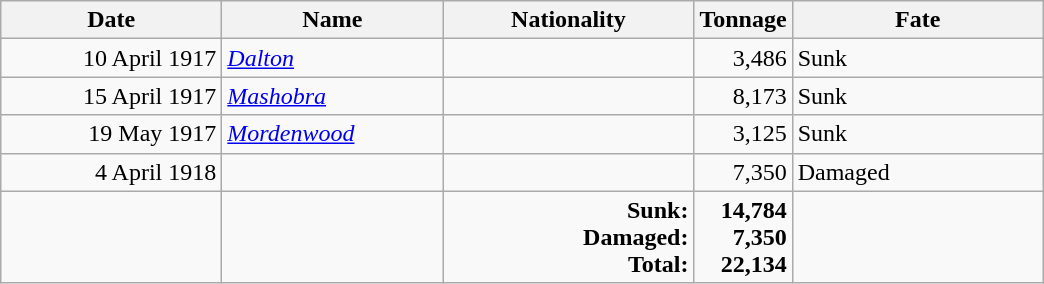<table class="wikitable sortable">
<tr>
<th width="140px">Date</th>
<th width="140px">Name</th>
<th width="160px">Nationality</th>
<th width="25px">Tonnage</th>
<th width="160px">Fate</th>
</tr>
<tr>
<td align="right">10 April 1917</td>
<td align="left"><a href='#'><em>Dalton</em></a></td>
<td align="left"></td>
<td align="right">3,486</td>
<td align="left">Sunk</td>
</tr>
<tr>
<td align="right">15 April 1917</td>
<td align="left"><a href='#'><em>Mashobra</em></a></td>
<td align="left"></td>
<td align="right">8,173</td>
<td align="left">Sunk</td>
</tr>
<tr>
<td align="right">19 May 1917</td>
<td align="left"><a href='#'><em>Mordenwood</em></a></td>
<td align="left"></td>
<td align="right">3,125</td>
<td align="left">Sunk</td>
</tr>
<tr>
<td align="right">4 April 1918</td>
<td align="left"></td>
<td align="left"></td>
<td align="right">7,350</td>
<td align="left">Damaged</td>
</tr>
<tr>
<td></td>
<td></td>
<td align=right><strong>Sunk:<br>Damaged:<br>Total:</strong></td>
<td align="right"><strong>14,784</strong><br><strong>7,350</strong><br><strong>22,134</strong></td>
<td></td>
</tr>
</table>
